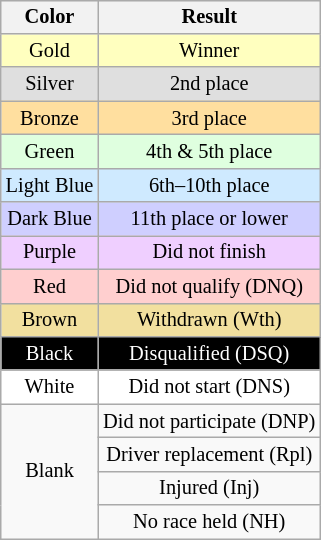<table style="margin-right:0; font-size:85%; text-align:center;" class="wikitable" align="right">
<tr>
<th>Color</th>
<th>Result</th>
</tr>
<tr style="background:#FFFFBF;">
<td>Gold</td>
<td>Winner</td>
</tr>
<tr style="background:#DFDFDF;">
<td>Silver</td>
<td>2nd place</td>
</tr>
<tr style="background:#FFDF9F;">
<td>Bronze</td>
<td>3rd place</td>
</tr>
<tr style="background:#DFFFDF;">
<td>Green</td>
<td>4th & 5th place</td>
</tr>
<tr style="background:#CFEAFF;">
<td>Light Blue</td>
<td>6th–10th place</td>
</tr>
<tr style="background:#CFCFFF;">
<td>Dark Blue</td>
<td>11th place or lower</td>
</tr>
<tr style="background:#EFCFFF;">
<td>Purple</td>
<td>Did not finish</td>
</tr>
<tr style="background:#FFCFCF;">
<td>Red</td>
<td>Did not qualify (DNQ)</td>
</tr>
<tr style="background:#F2E09F;">
<td>Brown</td>
<td>Withdrawn (Wth)</td>
</tr>
<tr style="background:#000000; color:white;">
<td>Black</td>
<td>Disqualified (DSQ)</td>
</tr>
<tr style="background:#FFFFFF;">
<td>White</td>
<td>Did not start (DNS)</td>
</tr>
<tr>
<td rowspan="4">Blank</td>
<td>Did not participate (DNP)</td>
</tr>
<tr>
<td>Driver replacement (Rpl)</td>
</tr>
<tr>
<td>Injured (Inj)</td>
</tr>
<tr>
<td>No race held (NH)</td>
</tr>
</table>
